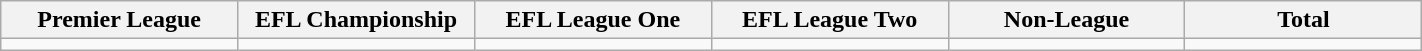<table class="wikitable">
<tr>
<th width="15%">Premier League</th>
<th width="15%">EFL Championship</th>
<th width="15%">EFL League One</th>
<th width="15%">EFL League Two</th>
<th width="15%">Non-League</th>
<th width="15%">Total</th>
</tr>
<tr>
<td></td>
<td></td>
<td></td>
<td></td>
<td></td>
<td></td>
</tr>
</table>
